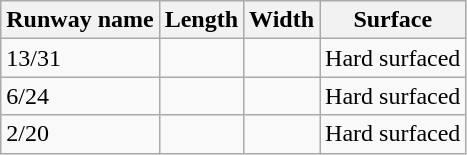<table class="wikitable">
<tr>
<th>Runway name</th>
<th>Length</th>
<th>Width</th>
<th>Surface</th>
</tr>
<tr>
<td>13/31</td>
<td></td>
<td></td>
<td>Hard surfaced</td>
</tr>
<tr>
<td>6/24</td>
<td></td>
<td></td>
<td>Hard surfaced</td>
</tr>
<tr>
<td>2/20</td>
<td></td>
<td></td>
<td>Hard surfaced</td>
</tr>
</table>
